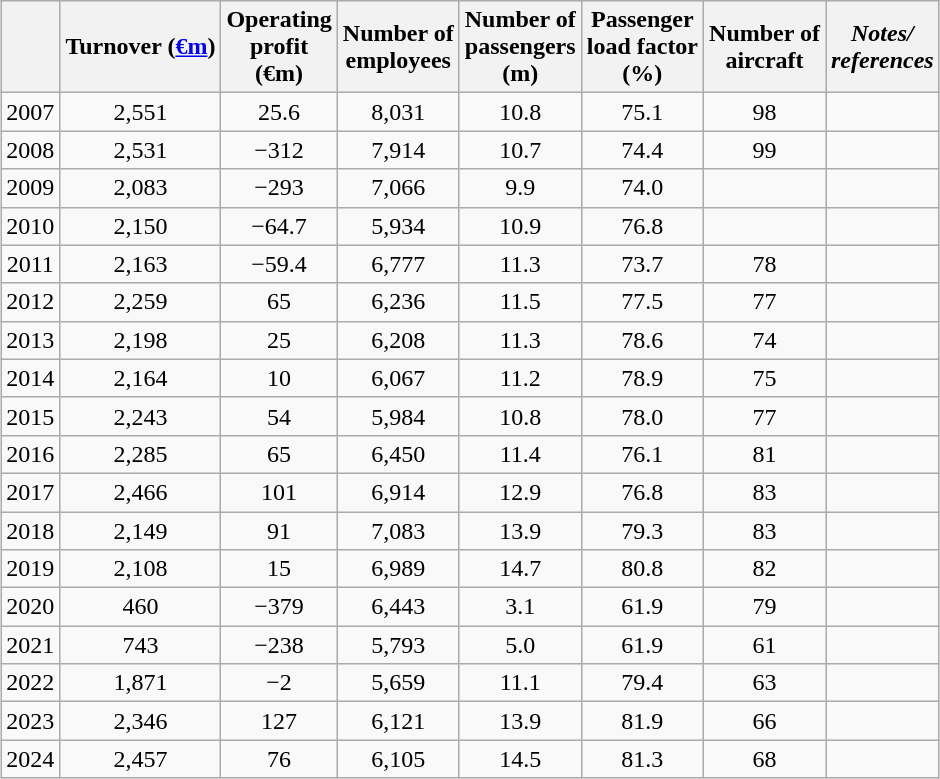<table class="wikitable" style="text-align:center;margin:auto;">
<tr>
<th></th>
<th>Turnover (<a href='#'>€m</a>)</th>
<th>Operating<br>profit<br>(€m)</th>
<th>Number of<br>employees</th>
<th>Number of<br>passengers<br>(m)</th>
<th>Passenger<br>load factor<br>(%)</th>
<th>Number of<br>aircraft</th>
<th><em>Notes/<br>references</em></th>
</tr>
<tr>
<td>2007</td>
<td>2,551</td>
<td>25.6</td>
<td>8,031</td>
<td>10.8</td>
<td>75.1</td>
<td>98</td>
<td></td>
</tr>
<tr>
<td>2008</td>
<td>2,531</td>
<td><span>−312</span></td>
<td>7,914</td>
<td>10.7</td>
<td>74.4</td>
<td>99</td>
<td></td>
</tr>
<tr>
<td>2009</td>
<td>2,083</td>
<td><span>−293</span></td>
<td>7,066</td>
<td>9.9</td>
<td>74.0</td>
<td></td>
<td></td>
</tr>
<tr>
<td>2010</td>
<td>2,150</td>
<td><span>−64.7</span></td>
<td>5,934</td>
<td>10.9</td>
<td>76.8</td>
<td></td>
<td></td>
</tr>
<tr>
<td>2011</td>
<td>2,163</td>
<td><span>−59.4</span></td>
<td>6,777</td>
<td>11.3</td>
<td>73.7</td>
<td>78</td>
<td></td>
</tr>
<tr>
<td>2012</td>
<td>2,259</td>
<td>65</td>
<td>6,236</td>
<td>11.5</td>
<td>77.5</td>
<td>77</td>
<td></td>
</tr>
<tr>
<td>2013</td>
<td>2,198</td>
<td>25</td>
<td>6,208</td>
<td>11.3</td>
<td>78.6</td>
<td>74</td>
<td></td>
</tr>
<tr>
<td>2014</td>
<td>2,164</td>
<td>10</td>
<td>6,067</td>
<td>11.2</td>
<td>78.9</td>
<td>75</td>
<td></td>
</tr>
<tr>
<td>2015</td>
<td>2,243</td>
<td>54</td>
<td>5,984</td>
<td>10.8</td>
<td>78.0</td>
<td>77</td>
<td></td>
</tr>
<tr>
<td>2016</td>
<td>2,285</td>
<td>65</td>
<td>6,450</td>
<td>11.4</td>
<td>76.1</td>
<td>81</td>
<td></td>
</tr>
<tr>
<td>2017</td>
<td>2,466</td>
<td>101</td>
<td>6,914</td>
<td>12.9</td>
<td>76.8</td>
<td>83</td>
<td></td>
</tr>
<tr>
<td>2018</td>
<td>2,149</td>
<td>91</td>
<td>7,083</td>
<td>13.9</td>
<td>79.3</td>
<td>83</td>
<td></td>
</tr>
<tr>
<td>2019</td>
<td>2,108</td>
<td>15</td>
<td>6,989</td>
<td>14.7</td>
<td>80.8</td>
<td>82</td>
<td></td>
</tr>
<tr>
<td>2020</td>
<td>460</td>
<td><span>−379</span></td>
<td>6,443</td>
<td>3.1</td>
<td>61.9</td>
<td>79</td>
<td></td>
</tr>
<tr>
<td>2021</td>
<td>743</td>
<td><span>−238</span></td>
<td>5,793</td>
<td>5.0</td>
<td>61.9</td>
<td>61</td>
<td></td>
</tr>
<tr>
<td>2022</td>
<td>1,871</td>
<td><span>−2</span></td>
<td>5,659</td>
<td>11.1</td>
<td>79.4</td>
<td>63</td>
<td></td>
</tr>
<tr>
<td>2023</td>
<td>2,346</td>
<td>127</td>
<td>6,121</td>
<td>13.9</td>
<td>81.9</td>
<td>66</td>
<td></td>
</tr>
<tr>
<td>2024</td>
<td>2,457</td>
<td>76</td>
<td>6,105</td>
<td>14.5</td>
<td>81.3</td>
<td>68</td>
<td></td>
</tr>
</table>
